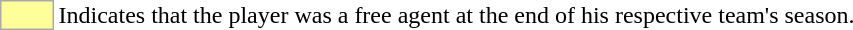<table>
<tr>
<td style="background:#ff9; border:1px solid #aaa; width:2em;"></td>
<td>Indicates that the player was a free agent at the end of his respective team's  season.</td>
</tr>
</table>
